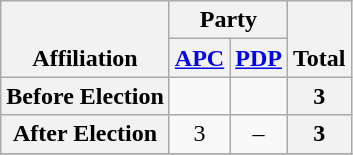<table class=wikitable style="text-align:center">
<tr style="vertical-align:bottom;">
<th rowspan=2>Affiliation</th>
<th colspan=2>Party</th>
<th rowspan=2>Total</th>
</tr>
<tr>
<th><a href='#'>APC</a></th>
<th><a href='#'>PDP</a></th>
</tr>
<tr>
<th>Before Election</th>
<td></td>
<td></td>
<th>3</th>
</tr>
<tr>
<th>After Election</th>
<td>3</td>
<td>–</td>
<th>3</th>
</tr>
<tr>
</tr>
</table>
